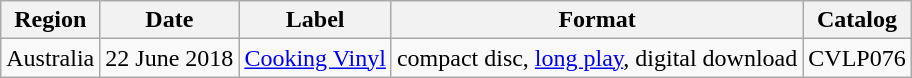<table class="wikitable">
<tr>
<th>Region</th>
<th>Date</th>
<th>Label</th>
<th>Format</th>
<th>Catalog</th>
</tr>
<tr>
<td>Australia</td>
<td>22 June 2018</td>
<td><a href='#'>Cooking Vinyl</a></td>
<td>compact disc, <a href='#'>long play</a>, digital download</td>
<td>CVLP076</td>
</tr>
</table>
